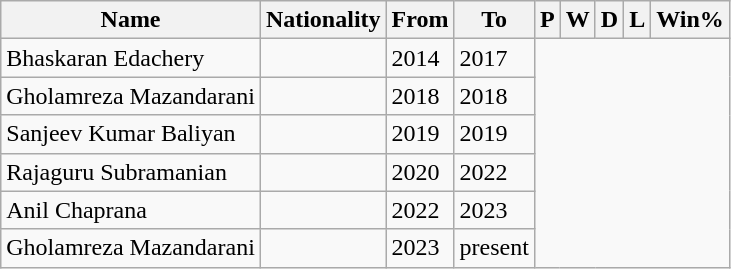<table class="wikitable plainrowheaders sortable" style="text-align:center">
<tr>
<th>Name</th>
<th>Nationality</th>
<th>From</th>
<th class="unsortable">To</th>
<th>P</th>
<th>W</th>
<th>D</th>
<th>L</th>
<th>Win%</th>
</tr>
<tr>
<td scope=row style=text-align:left>Bhaskaran Edachery</td>
<td align=left></td>
<td align=left>2014</td>
<td align=left>2017<br></td>
</tr>
<tr>
<td scope=row style=text-align:left>Gholamreza Mazandarani</td>
<td align=left></td>
<td align=left>2018</td>
<td align=left>2018<br></td>
</tr>
<tr>
<td scope=row style=text-align:left>Sanjeev Kumar Baliyan</td>
<td align=left></td>
<td align=left>2019</td>
<td align=left>2019<br></td>
</tr>
<tr>
<td scope=row style=text-align:left>Rajaguru Subramanian</td>
<td align=left></td>
<td align=left>2020</td>
<td align=left>2022<br></td>
</tr>
<tr>
<td scope=row style=text-align:left>Anil Chaprana</td>
<td align=left></td>
<td align=left>2022</td>
<td align=left>2023<br></td>
</tr>
<tr>
<td scope=row style=text-align:left>Gholamreza Mazandarani</td>
<td align=left></td>
<td align=left>2023</td>
<td align=left>present<br></td>
</tr>
</table>
